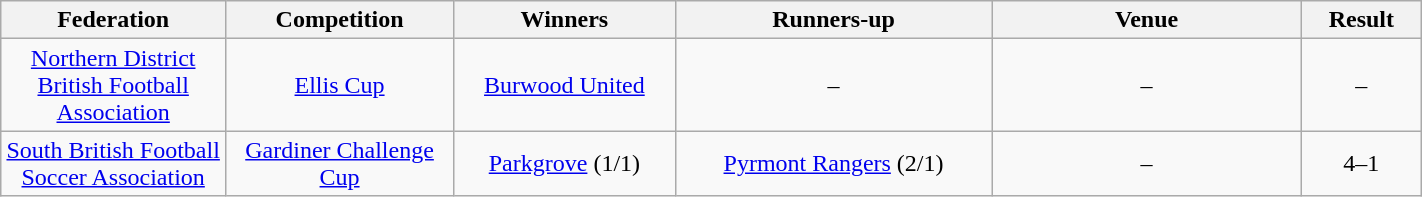<table class="wikitable" width="75%">
<tr>
<th style="width:10em">Federation</th>
<th style="width:10em">Competition</th>
<th style="width:10em">Winners</th>
<th style="width:15em">Runners-up</th>
<th style="width:15em">Venue</th>
<th style="width:05em">Result</th>
</tr>
<tr>
<td align="center"><a href='#'>Northern District British Football Association</a></td>
<td align="center"><a href='#'>Ellis Cup</a></td>
<td align="center"><a href='#'>Burwood United</a></td>
<td align="center">–</td>
<td align="center">–</td>
<td align="center">–</td>
</tr>
<tr>
<td align="center"><a href='#'>South British Football Soccer Association</a></td>
<td align="center"><a href='#'>Gardiner Challenge Cup</a></td>
<td align="center"><a href='#'>Parkgrove</a> (1/1)</td>
<td align="center"><a href='#'>Pyrmont Rangers</a> (2/1)</td>
<td align="center">–</td>
<td align="center">4–1</td>
</tr>
</table>
